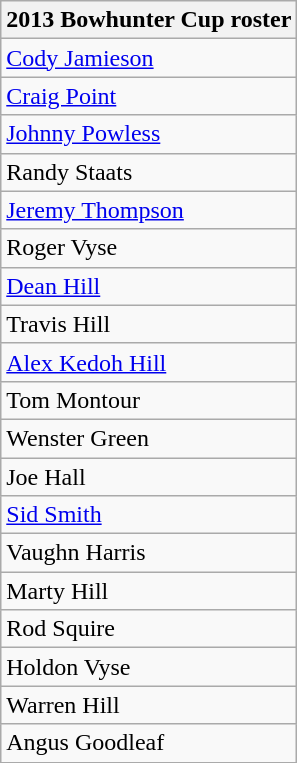<table class="wikitable collapsible collapsed">
<tr>
<th>2013 Bowhunter Cup roster</th>
</tr>
<tr>
<td><a href='#'>Cody Jamieson</a></td>
</tr>
<tr>
<td><a href='#'>Craig Point</a></td>
</tr>
<tr>
<td><a href='#'>Johnny Powless</a></td>
</tr>
<tr>
<td>Randy Staats</td>
</tr>
<tr>
<td><a href='#'>Jeremy Thompson</a></td>
</tr>
<tr>
<td>Roger Vyse</td>
</tr>
<tr>
<td><a href='#'>Dean Hill</a></td>
</tr>
<tr>
<td>Travis Hill</td>
</tr>
<tr>
<td><a href='#'>Alex Kedoh Hill</a></td>
</tr>
<tr>
<td>Tom Montour</td>
</tr>
<tr>
<td>Wenster Green</td>
</tr>
<tr>
<td>Joe Hall</td>
</tr>
<tr>
<td><a href='#'>Sid Smith</a></td>
</tr>
<tr>
<td>Vaughn Harris</td>
</tr>
<tr>
<td>Marty Hill</td>
</tr>
<tr>
<td>Rod Squire</td>
</tr>
<tr>
<td>Holdon Vyse</td>
</tr>
<tr>
<td>Warren Hill</td>
</tr>
<tr>
<td>Angus Goodleaf</td>
</tr>
</table>
